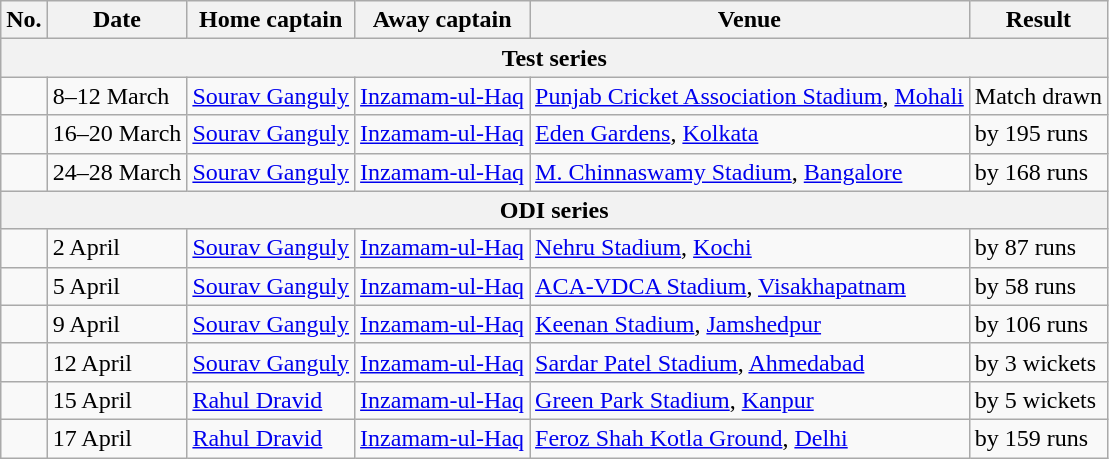<table class="wikitable">
<tr>
<th>No.</th>
<th>Date</th>
<th>Home captain</th>
<th>Away captain</th>
<th>Venue</th>
<th>Result</th>
</tr>
<tr>
<th colspan="6">Test series</th>
</tr>
<tr>
<td></td>
<td>8–12 March</td>
<td><a href='#'>Sourav Ganguly</a></td>
<td><a href='#'>Inzamam-ul-Haq</a></td>
<td><a href='#'>Punjab Cricket Association Stadium</a>, <a href='#'>Mohali</a></td>
<td>Match drawn</td>
</tr>
<tr>
<td></td>
<td>16–20 March</td>
<td><a href='#'>Sourav Ganguly</a></td>
<td><a href='#'>Inzamam-ul-Haq</a></td>
<td><a href='#'>Eden Gardens</a>, <a href='#'>Kolkata</a></td>
<td> by 195 runs</td>
</tr>
<tr>
<td></td>
<td>24–28 March</td>
<td><a href='#'>Sourav Ganguly</a></td>
<td><a href='#'>Inzamam-ul-Haq</a></td>
<td><a href='#'>M. Chinnaswamy Stadium</a>, <a href='#'>Bangalore</a></td>
<td> by 168 runs</td>
</tr>
<tr>
<th colspan="6">ODI series</th>
</tr>
<tr>
<td></td>
<td>2 April</td>
<td><a href='#'>Sourav Ganguly</a></td>
<td><a href='#'>Inzamam-ul-Haq</a></td>
<td><a href='#'>Nehru Stadium</a>, <a href='#'>Kochi</a></td>
<td> by 87 runs</td>
</tr>
<tr>
<td></td>
<td>5 April</td>
<td><a href='#'>Sourav Ganguly</a></td>
<td><a href='#'>Inzamam-ul-Haq</a></td>
<td><a href='#'>ACA-VDCA Stadium</a>, <a href='#'>Visakhapatnam</a></td>
<td> by 58 runs</td>
</tr>
<tr>
<td></td>
<td>9 April</td>
<td><a href='#'>Sourav Ganguly</a></td>
<td><a href='#'>Inzamam-ul-Haq</a></td>
<td><a href='#'>Keenan Stadium</a>, <a href='#'>Jamshedpur</a></td>
<td> by 106 runs</td>
</tr>
<tr>
<td></td>
<td>12 April</td>
<td><a href='#'>Sourav Ganguly</a></td>
<td><a href='#'>Inzamam-ul-Haq</a></td>
<td><a href='#'>Sardar Patel Stadium</a>, <a href='#'>Ahmedabad</a></td>
<td> by 3 wickets</td>
</tr>
<tr>
<td></td>
<td>15 April</td>
<td><a href='#'>Rahul Dravid</a></td>
<td><a href='#'>Inzamam-ul-Haq</a></td>
<td><a href='#'>Green Park Stadium</a>, <a href='#'>Kanpur</a></td>
<td> by 5 wickets</td>
</tr>
<tr>
<td></td>
<td>17 April</td>
<td><a href='#'>Rahul Dravid</a></td>
<td><a href='#'>Inzamam-ul-Haq</a></td>
<td><a href='#'>Feroz Shah Kotla Ground</a>, <a href='#'>Delhi</a></td>
<td> by 159 runs</td>
</tr>
</table>
